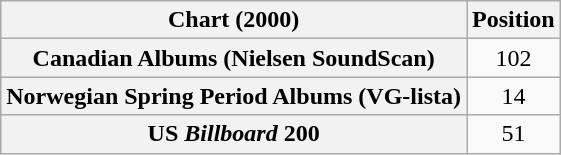<table class="wikitable plainrowheaders" style="text-align:center">
<tr>
<th>Chart (2000)</th>
<th>Position</th>
</tr>
<tr>
<th scope="row">Canadian Albums (Nielsen SoundScan)</th>
<td>102</td>
</tr>
<tr>
<th scope="row">Norwegian Spring Period Albums (VG-lista)</th>
<td>14</td>
</tr>
<tr>
<th scope="row">US <em>Billboard</em> 200</th>
<td>51</td>
</tr>
</table>
